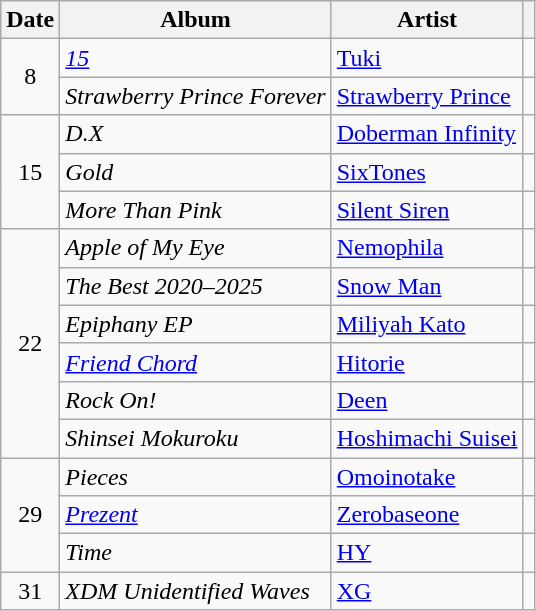<table class="wikitable">
<tr>
<th>Date</th>
<th>Album</th>
<th>Artist</th>
<th></th>
</tr>
<tr>
<td style="text-align:center" rowspan="2">8</td>
<td><em><a href='#'>15</a></em></td>
<td><a href='#'>Tuki</a></td>
<td style="text-align:center"></td>
</tr>
<tr>
<td><em>Strawberry Prince Forever</em></td>
<td><a href='#'>Strawberry Prince</a></td>
<td style="text-align:center"></td>
</tr>
<tr>
<td style="text-align:center" rowspan="3">15</td>
<td><em>D.X</em></td>
<td><a href='#'>Doberman Infinity</a></td>
<td style="text-align:center"></td>
</tr>
<tr>
<td><em>Gold</em></td>
<td><a href='#'>SixTones</a></td>
<td style="text-align:center"></td>
</tr>
<tr>
<td><em>More Than Pink</em></td>
<td><a href='#'>Silent Siren</a></td>
<td style="text-align:center"></td>
</tr>
<tr>
<td style="text-align:center" rowspan="6">22</td>
<td><em>Apple of My Eye</em></td>
<td><a href='#'>Nemophila</a></td>
<td style="text-align:center"></td>
</tr>
<tr>
<td><em>The Best 2020–2025</em></td>
<td><a href='#'>Snow Man</a></td>
<td style="text-align:center"></td>
</tr>
<tr>
<td><em>Epiphany EP</em></td>
<td><a href='#'>Miliyah Kato</a></td>
<td style="text-align:center"></td>
</tr>
<tr>
<td><em><a href='#'>Friend Chord</a></em></td>
<td><a href='#'>Hitorie</a></td>
<td style="text-align:center"></td>
</tr>
<tr>
<td><em>Rock On!</em></td>
<td><a href='#'>Deen</a></td>
<td style="text-align:center"></td>
</tr>
<tr>
<td><em>Shinsei Mokuroku</em></td>
<td><a href='#'>Hoshimachi Suisei</a></td>
<td style="text-align:center"></td>
</tr>
<tr>
<td style="text-align:center" rowspan="3">29</td>
<td><em>Pieces</em></td>
<td><a href='#'>Omoinotake</a></td>
<td style="text-align:center"></td>
</tr>
<tr>
<td><em><a href='#'>Prezent</a></em></td>
<td><a href='#'>Zerobaseone</a></td>
<td style="text-align:center"></td>
</tr>
<tr>
<td><em>Time</em></td>
<td><a href='#'>HY</a></td>
<td style="text-align:center"></td>
</tr>
<tr>
<td style="text-align:center">31</td>
<td><em>XDM Unidentified Waves</em></td>
<td><a href='#'>XG</a></td>
<td style="text-align:center"></td>
</tr>
</table>
